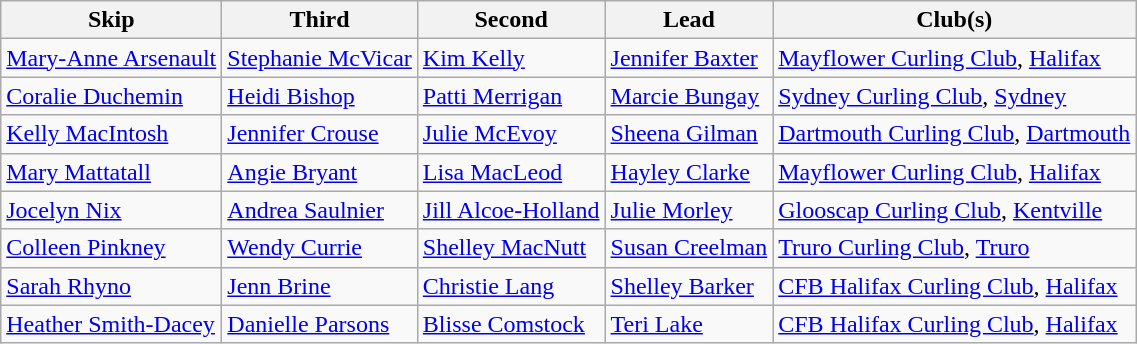<table class="wikitable">
<tr>
<th>Skip</th>
<th>Third</th>
<th>Second</th>
<th>Lead</th>
<th>Club(s)</th>
</tr>
<tr>
<td><a href='#'>Mary-Anne Arsenault</a></td>
<td><a href='#'>Stephanie McVicar</a></td>
<td><a href='#'>Kim Kelly</a></td>
<td><a href='#'>Jennifer Baxter</a></td>
<td><a href='#'>Mayflower Curling Club</a>, <a href='#'>Halifax</a></td>
</tr>
<tr>
<td><a href='#'>Coralie Duchemin</a></td>
<td><a href='#'>Heidi Bishop</a></td>
<td><a href='#'>Patti Merrigan</a></td>
<td><a href='#'>Marcie Bungay</a></td>
<td><a href='#'>Sydney Curling Club</a>, <a href='#'>Sydney</a></td>
</tr>
<tr>
<td><a href='#'>Kelly MacIntosh</a></td>
<td><a href='#'>Jennifer Crouse</a></td>
<td><a href='#'>Julie McEvoy</a></td>
<td><a href='#'>Sheena Gilman</a></td>
<td><a href='#'>Dartmouth Curling Club</a>, <a href='#'>Dartmouth</a></td>
</tr>
<tr>
<td><a href='#'>Mary Mattatall</a></td>
<td><a href='#'>Angie Bryant</a></td>
<td><a href='#'>Lisa MacLeod</a></td>
<td><a href='#'>Hayley Clarke</a></td>
<td><a href='#'>Mayflower Curling Club</a>, <a href='#'>Halifax</a></td>
</tr>
<tr>
<td><a href='#'>Jocelyn Nix</a></td>
<td><a href='#'>Andrea Saulnier</a></td>
<td><a href='#'>Jill Alcoe-Holland</a></td>
<td><a href='#'>Julie Morley</a></td>
<td><a href='#'>Glooscap Curling Club</a>, <a href='#'>Kentville</a></td>
</tr>
<tr>
<td><a href='#'>Colleen Pinkney</a></td>
<td><a href='#'>Wendy Currie</a></td>
<td><a href='#'>Shelley MacNutt</a></td>
<td><a href='#'>Susan Creelman</a></td>
<td><a href='#'>Truro Curling Club</a>, <a href='#'>Truro</a></td>
</tr>
<tr>
<td><a href='#'>Sarah Rhyno</a></td>
<td><a href='#'>Jenn Brine</a></td>
<td><a href='#'>Christie Lang</a></td>
<td><a href='#'>Shelley Barker</a></td>
<td><a href='#'>CFB Halifax Curling Club</a>, <a href='#'>Halifax</a></td>
</tr>
<tr>
<td><a href='#'>Heather Smith-Dacey</a></td>
<td><a href='#'>Danielle Parsons</a></td>
<td><a href='#'>Blisse Comstock</a></td>
<td><a href='#'>Teri Lake</a></td>
<td><a href='#'>CFB Halifax Curling Club</a>, <a href='#'>Halifax</a></td>
</tr>
</table>
